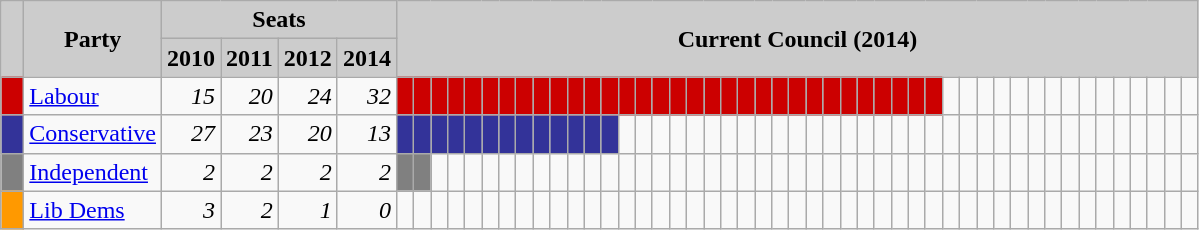<table class="wikitable">
<tr>
<th style="background:#ccc" rowspan="2">  </th>
<th style="background:#ccc" rowspan="2">Party</th>
<th style="background:#ccc" colspan="4">Seats</th>
<th style="background:#ccc" colspan="47" rowspan="2">Current Council (2014)</th>
</tr>
<tr>
<th style="background:#ccc">2010</th>
<th style="background:#ccc">2011</th>
<th style="background:#ccc">2012</th>
<th style="background:#ccc">2014</th>
</tr>
<tr>
<td style="background:#c00"> </td>
<td><a href='#'>Labour</a></td>
<td style="text-align: right"><em>15</em></td>
<td style="text-align: right"><em>20</em></td>
<td style="text-align: right"><em>24</em></td>
<td style="text-align: right"><em>32</em></td>
<td style="background:#c00"> </td>
<td style="background:#c00"> </td>
<td style="background:#c00"> </td>
<td style="background:#c00"> </td>
<td style="background:#c00"> </td>
<td style="background:#c00"> </td>
<td style="background:#c00"> </td>
<td style="background:#c00"> </td>
<td style="background:#c00"> </td>
<td style="background:#c00"> </td>
<td style="background:#c00"> </td>
<td style="background:#c00"> </td>
<td style="background:#c00"> </td>
<td style="background:#c00"> </td>
<td style="background:#c00"> </td>
<td style="background:#c00"> </td>
<td style="background:#c00"> </td>
<td style="background:#c00"> </td>
<td style="background:#c00"> </td>
<td style="background:#c00"> </td>
<td style="background:#c00"> </td>
<td style="background:#c00"> </td>
<td style="background:#c00"> </td>
<td style="background:#c00"> </td>
<td style="background:#c00"> </td>
<td style="background:#c00"> </td>
<td style="background:#c00"> </td>
<td style="background:#c00"> </td>
<td style="background:#c00"> </td>
<td style="background:#c00"> </td>
<td style="background:#c00"> </td>
<td style="background:#c00"> </td>
<td> </td>
<td> </td>
<td> </td>
<td> </td>
<td> </td>
<td> </td>
<td> </td>
<td> </td>
<td> </td>
<td> </td>
<td> </td>
<td> </td>
<td> </td>
<td> </td>
<td> </td>
</tr>
<tr>
<td style="background:#339"> </td>
<td><a href='#'>Conservative</a></td>
<td style="text-align: right"><em>27</em></td>
<td style="text-align: right"><em>23</em></td>
<td style="text-align: right"><em>20</em></td>
<td style="text-align: right"><em>13</em></td>
<td style="background:#339"> </td>
<td style="background:#339"> </td>
<td style="background:#339"> </td>
<td style="background:#339"> </td>
<td style="background:#339"> </td>
<td style="background:#339"> </td>
<td style="background:#339"> </td>
<td style="background:#339"> </td>
<td style="background:#339"> </td>
<td style="background:#339"> </td>
<td style="background:#339"> </td>
<td style="background:#339"> </td>
<td style="background:#339"> </td>
<td> </td>
<td> </td>
<td> </td>
<td> </td>
<td> </td>
<td> </td>
<td> </td>
<td> </td>
<td> </td>
<td> </td>
<td> </td>
<td> </td>
<td> </td>
<td> </td>
<td> </td>
<td> </td>
<td> </td>
<td> </td>
<td> </td>
<td> </td>
<td> </td>
<td> </td>
<td> </td>
<td> </td>
<td> </td>
<td> </td>
<td> </td>
<td> </td>
<td> </td>
<td> </td>
<td> </td>
<td> </td>
<td> </td>
<td> </td>
</tr>
<tr>
<td style="background:gray"> </td>
<td><a href='#'>Independent</a></td>
<td style="text-align: right"><em>2</em></td>
<td style="text-align: right"><em>2</em></td>
<td style="text-align: right"><em>2</em></td>
<td style="text-align: right"><em>2</em></td>
<td style="background:gray"> </td>
<td style="background:gray"> </td>
<td> </td>
<td> </td>
<td> </td>
<td> </td>
<td> </td>
<td> </td>
<td> </td>
<td> </td>
<td> </td>
<td> </td>
<td> </td>
<td> </td>
<td> </td>
<td> </td>
<td> </td>
<td> </td>
<td> </td>
<td> </td>
<td> </td>
<td> </td>
<td> </td>
<td> </td>
<td> </td>
<td> </td>
<td> </td>
<td> </td>
<td> </td>
<td> </td>
<td> </td>
<td> </td>
<td> </td>
<td> </td>
<td> </td>
<td> </td>
<td> </td>
<td> </td>
<td> </td>
<td> </td>
<td> </td>
<td> </td>
<td> </td>
<td> </td>
<td> </td>
<td> </td>
<td> </td>
</tr>
<tr>
<td style="background:#f90"> </td>
<td><a href='#'>Lib Dems</a></td>
<td style="text-align: right"><em>3</em></td>
<td style="text-align: right"><em>2</em></td>
<td style="text-align: right"><em>1</em></td>
<td style="text-align: right"><em>0</em></td>
<td> </td>
<td> </td>
<td> </td>
<td> </td>
<td> </td>
<td> </td>
<td> </td>
<td> </td>
<td> </td>
<td> </td>
<td> </td>
<td> </td>
<td> </td>
<td> </td>
<td> </td>
<td> </td>
<td> </td>
<td> </td>
<td> </td>
<td> </td>
<td> </td>
<td> </td>
<td> </td>
<td> </td>
<td> </td>
<td> </td>
<td> </td>
<td> </td>
<td> </td>
<td> </td>
<td> </td>
<td> </td>
<td> </td>
<td> </td>
<td> </td>
<td> </td>
<td> </td>
<td> </td>
<td> </td>
<td> </td>
<td> </td>
<td> </td>
<td> </td>
<td> </td>
<td> </td>
<td> </td>
<td> </td>
</tr>
</table>
